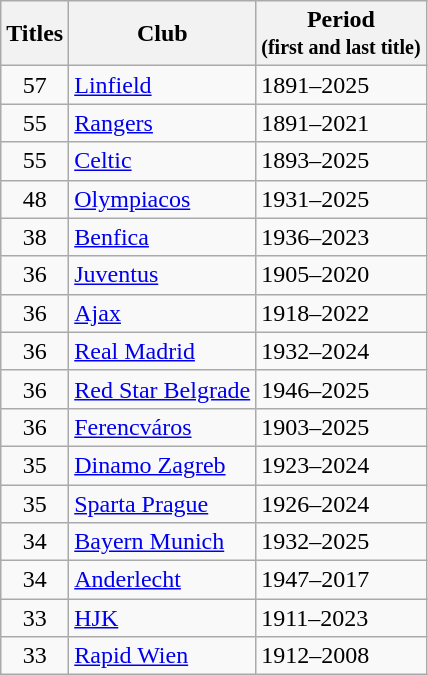<table class="wikitable sortable" style="text-align:left;">
<tr>
<th>Titles</th>
<th>Club</th>
<th>Period<br><small>(first and last title)</small></th>
</tr>
<tr>
<td style="text-align:center;">57</td>
<td> <a href='#'>Linfield</a></td>
<td>1891–2025</td>
</tr>
<tr>
<td style="text-align:center;">55</td>
<td> <a href='#'>Rangers</a></td>
<td>1891–2021</td>
</tr>
<tr>
<td style="text-align:center;">55</td>
<td> <a href='#'>Celtic</a></td>
<td>1893–2025</td>
</tr>
<tr>
<td style="text-align:center;">48</td>
<td> <a href='#'>Olympiacos</a></td>
<td>1931–2025</td>
</tr>
<tr>
<td style="text-align:center;">38</td>
<td> <a href='#'>Benfica</a></td>
<td>1936–2023</td>
</tr>
<tr>
<td style="text-align:center;">36</td>
<td> <a href='#'>Juventus</a></td>
<td>1905–2020</td>
</tr>
<tr>
<td style="text-align:center;">36</td>
<td> <a href='#'>Ajax</a></td>
<td>1918–2022</td>
</tr>
<tr>
<td style="text-align:center;">36</td>
<td> <a href='#'>Real Madrid</a></td>
<td>1932–2024</td>
</tr>
<tr>
<td style="text-align:center;">36</td>
<td> <a href='#'>Red Star Belgrade</a></td>
<td>1946–2025</td>
</tr>
<tr>
<td style="text-align:center;">36</td>
<td> <a href='#'>Ferencváros</a></td>
<td>1903–2025</td>
</tr>
<tr>
<td style="text-align:center;">35</td>
<td> <a href='#'>Dinamo Zagreb</a></td>
<td>1923–2024</td>
</tr>
<tr>
<td style="text-align:center;">35</td>
<td> <a href='#'>Sparta Prague</a></td>
<td>1926–2024</td>
</tr>
<tr>
<td style="text-align:center;">34</td>
<td> <a href='#'>Bayern Munich</a></td>
<td>1932–2025</td>
</tr>
<tr>
<td style="text-align:center;">34</td>
<td> <a href='#'>Anderlecht</a></td>
<td>1947–2017</td>
</tr>
<tr>
<td style="text-align:center;">33</td>
<td> <a href='#'>HJK</a></td>
<td>1911–2023</td>
</tr>
<tr>
<td style="text-align:center;">33</td>
<td> <a href='#'>Rapid Wien</a></td>
<td>1912–2008</td>
</tr>
</table>
